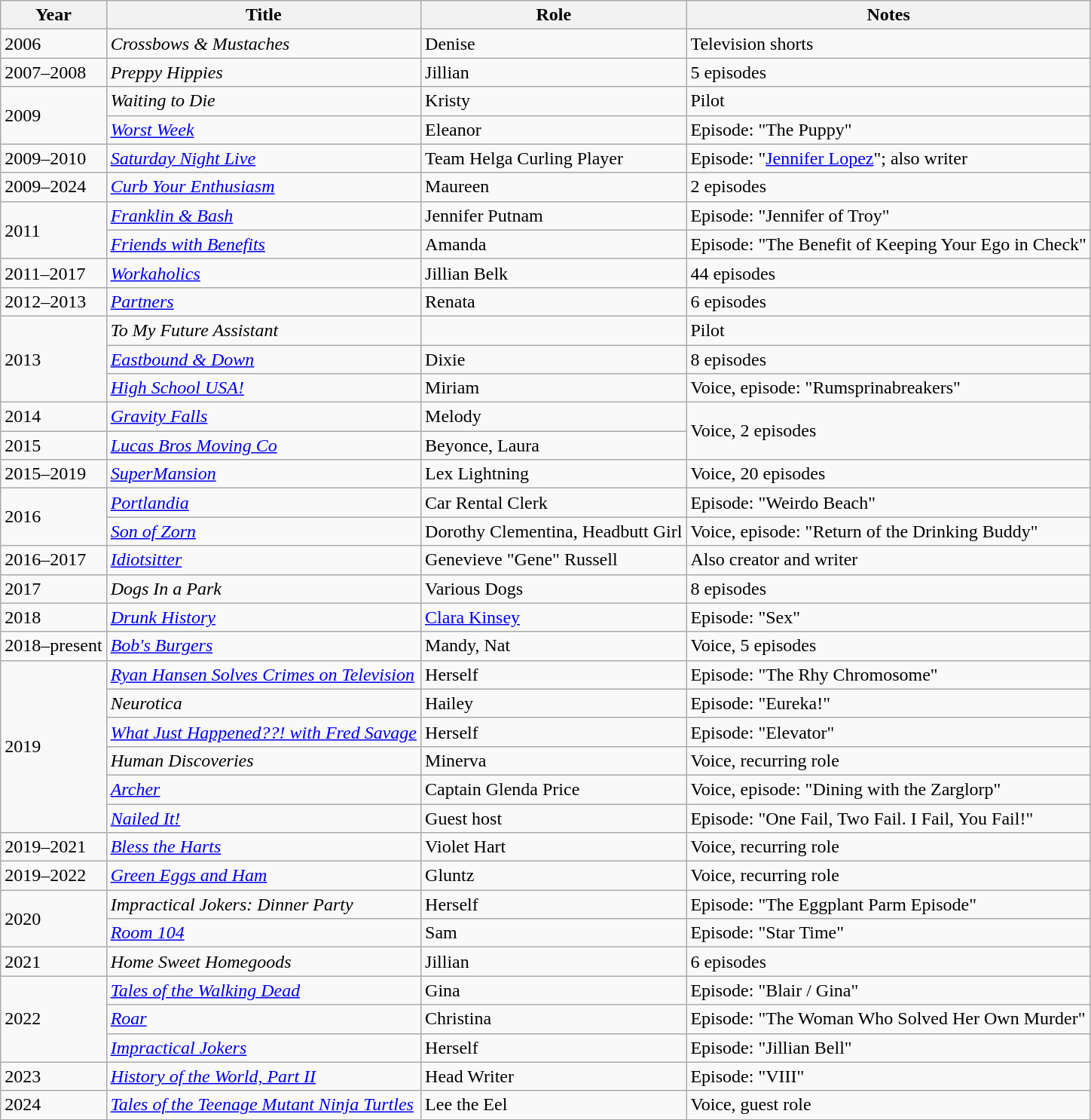<table class="wikitable sortable">
<tr>
<th>Year</th>
<th>Title</th>
<th>Role</th>
<th class="unsortable">Notes</th>
</tr>
<tr>
<td>2006</td>
<td><em>Crossbows & Mustaches</em></td>
<td>Denise</td>
<td>Television shorts</td>
</tr>
<tr>
<td>2007–2008</td>
<td><em>Preppy Hippies</em></td>
<td>Jillian</td>
<td>5 episodes</td>
</tr>
<tr>
<td rowspan="2">2009</td>
<td><em>Waiting to Die</em></td>
<td>Kristy</td>
<td>Pilot</td>
</tr>
<tr>
<td><em><a href='#'>Worst Week</a></em></td>
<td>Eleanor</td>
<td>Episode: "The Puppy"</td>
</tr>
<tr>
<td>2009–2010</td>
<td><em><a href='#'>Saturday Night Live</a></em></td>
<td>Team Helga Curling Player</td>
<td>Episode: "<a href='#'>Jennifer Lopez</a>"; also writer</td>
</tr>
<tr>
<td>2009–2024</td>
<td><em><a href='#'>Curb Your Enthusiasm</a></em></td>
<td>Maureen</td>
<td>2 episodes</td>
</tr>
<tr>
<td rowspan="2">2011</td>
<td><em><a href='#'>Franklin & Bash</a></em></td>
<td>Jennifer Putnam</td>
<td>Episode: "Jennifer of Troy"</td>
</tr>
<tr>
<td><em><a href='#'>Friends with Benefits</a></em></td>
<td>Amanda</td>
<td>Episode: "The Benefit of Keeping Your Ego in Check"</td>
</tr>
<tr>
<td>2011–2017</td>
<td><em><a href='#'>Workaholics</a></em></td>
<td>Jillian Belk</td>
<td>44 episodes</td>
</tr>
<tr>
<td>2012–2013</td>
<td><em><a href='#'>Partners</a></em></td>
<td>Renata</td>
<td>6 episodes</td>
</tr>
<tr>
<td rowspan="3">2013</td>
<td><em>To My Future Assistant</em></td>
<td></td>
<td>Pilot</td>
</tr>
<tr>
<td><em><a href='#'>Eastbound & Down</a></em></td>
<td>Dixie</td>
<td>8 episodes</td>
</tr>
<tr>
<td><em><a href='#'>High School USA!</a></em></td>
<td>Miriam</td>
<td>Voice, episode: "Rumsprinabreakers"</td>
</tr>
<tr>
<td>2014</td>
<td><em><a href='#'>Gravity Falls</a></em></td>
<td>Melody</td>
<td rowspan="2">Voice, 2 episodes</td>
</tr>
<tr>
<td>2015</td>
<td><em><a href='#'>Lucas Bros Moving Co</a></em></td>
<td>Beyonce, Laura</td>
</tr>
<tr>
<td>2015–2019</td>
<td><em><a href='#'>SuperMansion</a></em></td>
<td>Lex Lightning</td>
<td>Voice, 20 episodes</td>
</tr>
<tr>
<td rowspan="2">2016</td>
<td><em><a href='#'>Portlandia</a></em></td>
<td>Car Rental Clerk</td>
<td>Episode: "Weirdo Beach"</td>
</tr>
<tr>
<td><em><a href='#'>Son of Zorn</a></em></td>
<td>Dorothy Clementina, Headbutt Girl</td>
<td>Voice, episode: "Return of the Drinking Buddy"</td>
</tr>
<tr>
<td>2016–2017</td>
<td><em><a href='#'>Idiotsitter</a></em></td>
<td>Genevieve "Gene" Russell</td>
<td>Also creator and writer</td>
</tr>
<tr>
<td>2017</td>
<td><em>Dogs In a Park</em></td>
<td>Various Dogs</td>
<td>8 episodes</td>
</tr>
<tr>
<td>2018</td>
<td><em><a href='#'>Drunk History</a></em></td>
<td><a href='#'>Clara Kinsey</a></td>
<td>Episode: "Sex"</td>
</tr>
<tr>
<td>2018–present</td>
<td><em><a href='#'>Bob's Burgers</a></em></td>
<td>Mandy, Nat</td>
<td>Voice, 5 episodes</td>
</tr>
<tr>
<td rowspan="6">2019</td>
<td><em><a href='#'>Ryan Hansen Solves Crimes on Television</a></em></td>
<td>Herself</td>
<td>Episode: "The Rhy Chromosome"</td>
</tr>
<tr>
<td><em>Neurotica</em></td>
<td>Hailey</td>
<td>Episode: "Eureka!"</td>
</tr>
<tr>
<td><em><a href='#'>What Just Happened??! with Fred Savage</a></em></td>
<td>Herself</td>
<td>Episode: "Elevator"</td>
</tr>
<tr>
<td><em>Human Discoveries</em></td>
<td>Minerva</td>
<td>Voice, recurring role</td>
</tr>
<tr>
<td><em><a href='#'>Archer</a></em></td>
<td>Captain Glenda Price</td>
<td>Voice, episode: "Dining with the Zarglorp"</td>
</tr>
<tr>
<td><em><a href='#'>Nailed It!</a></em></td>
<td>Guest host</td>
<td>Episode: "One Fail, Two Fail. I Fail, You Fail!"</td>
</tr>
<tr>
<td>2019–2021</td>
<td><em><a href='#'>Bless the Harts</a></em></td>
<td>Violet Hart</td>
<td>Voice, recurring role</td>
</tr>
<tr>
<td>2019–2022</td>
<td><em><a href='#'>Green Eggs and Ham</a></em></td>
<td>Gluntz</td>
<td>Voice, recurring role</td>
</tr>
<tr>
<td rowspan="2">2020</td>
<td><em>Impractical Jokers: Dinner Party</em></td>
<td>Herself</td>
<td>Episode: "The Eggplant Parm Episode"</td>
</tr>
<tr>
<td><em><a href='#'>Room 104</a></em></td>
<td>Sam</td>
<td>Episode: "Star Time"</td>
</tr>
<tr>
<td>2021</td>
<td><em>Home Sweet Homegoods</em></td>
<td>Jillian</td>
<td>6 episodes</td>
</tr>
<tr>
<td rowspan="3">2022</td>
<td><em><a href='#'>Tales of the Walking Dead</a></em></td>
<td>Gina</td>
<td>Episode: "Blair / Gina"</td>
</tr>
<tr>
<td><em><a href='#'>Roar</a></em></td>
<td>Christina</td>
<td>Episode: "The Woman Who Solved Her Own Murder"</td>
</tr>
<tr>
<td><em><a href='#'>Impractical Jokers</a></em></td>
<td>Herself</td>
<td>Episode: "Jillian Bell"</td>
</tr>
<tr>
<td>2023</td>
<td><em><a href='#'>History of the World, Part II</a></em></td>
<td>Head Writer</td>
<td>Episode: "VIII"</td>
</tr>
<tr>
<td>2024</td>
<td><em><a href='#'>Tales of the Teenage Mutant Ninja Turtles</a></em></td>
<td>Lee the Eel</td>
<td>Voice, guest role</td>
</tr>
</table>
